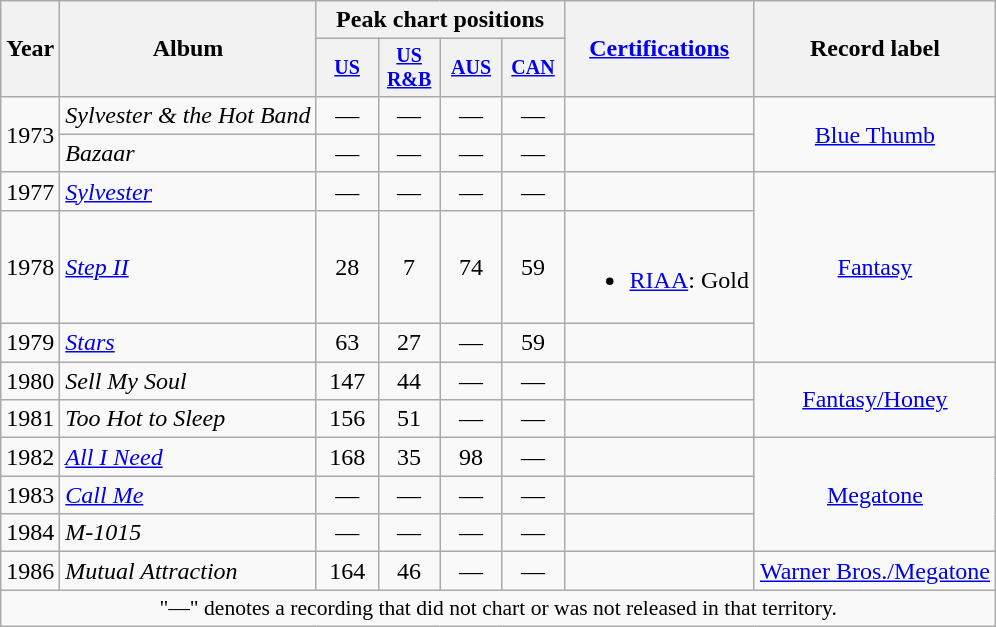<table class="wikitable" style="text-align:center;">
<tr>
<th rowspan="2">Year</th>
<th rowspan="2">Album</th>
<th colspan="4">Peak chart positions</th>
<th rowspan="2"><a href='#'>Certifications</a></th>
<th rowspan="2">Record label</th>
</tr>
<tr style="font-size:smaller;">
<th width="35"><a href='#'>US</a><br></th>
<th width="35"><a href='#'>US R&B</a><br></th>
<th width="35"><a href='#'>AUS</a><br></th>
<th width="35"><a href='#'>CAN</a><br></th>
</tr>
<tr>
<td rowspan="2">1973</td>
<td align=left><em>Sylvester & the Hot Band</em></td>
<td>—</td>
<td>—</td>
<td>—</td>
<td>—</td>
<td align=left></td>
<td rowspan="2"><a href='#'>Blue Thumb</a></td>
</tr>
<tr>
<td align=left><em>Bazaar</em></td>
<td>—</td>
<td>—</td>
<td>—</td>
<td>—</td>
<td align=left></td>
</tr>
<tr>
<td>1977</td>
<td align=left><em><a href='#'>Sylvester</a></em></td>
<td>—</td>
<td>—</td>
<td>—</td>
<td>—</td>
<td align=left></td>
<td rowspan="3"><a href='#'>Fantasy</a></td>
</tr>
<tr>
<td>1978</td>
<td align=left><em><a href='#'>Step II</a></em></td>
<td>28</td>
<td>7</td>
<td>74</td>
<td>59</td>
<td align=left><br><ul><li><a href='#'>RIAA</a>: Gold</li></ul></td>
</tr>
<tr>
<td>1979</td>
<td align=left><em><a href='#'>Stars</a></em></td>
<td>63</td>
<td>27</td>
<td>—</td>
<td>59</td>
<td align=left></td>
</tr>
<tr>
<td>1980</td>
<td align=left><em>Sell My Soul</em></td>
<td>147</td>
<td>44</td>
<td>—</td>
<td>—</td>
<td align=left></td>
<td rowspan="2"><a href='#'>Fantasy/Honey</a></td>
</tr>
<tr>
<td>1981</td>
<td align=left><em>Too Hot to Sleep</em></td>
<td>156</td>
<td>51</td>
<td>—</td>
<td>—</td>
<td align=left></td>
</tr>
<tr>
<td>1982</td>
<td align=left><em><a href='#'>All I Need</a></em></td>
<td>168</td>
<td>35</td>
<td>98</td>
<td>—</td>
<td align=left></td>
<td rowspan="3"><a href='#'>Megatone</a></td>
</tr>
<tr>
<td>1983</td>
<td align=left><em><a href='#'>Call Me</a></em></td>
<td>—</td>
<td>—</td>
<td>—</td>
<td>—</td>
<td align=left></td>
</tr>
<tr>
<td>1984</td>
<td align=left><em>M-1015</em></td>
<td>—</td>
<td>—</td>
<td>—</td>
<td>—</td>
<td align=left></td>
</tr>
<tr>
<td>1986</td>
<td align=left><em>Mutual Attraction</em></td>
<td>164</td>
<td>46</td>
<td>—</td>
<td>—</td>
<td align=left></td>
<td rowspan="1"><a href='#'>Warner Bros./Megatone</a></td>
</tr>
<tr>
<td colspan="15" style="font-size:90%">"—" denotes a recording that did not chart or was not released in that territory.</td>
</tr>
</table>
